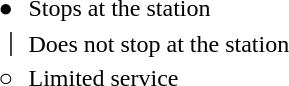<table>
<tr>
<td>●</td>
<td>Stops at the station</td>
</tr>
<tr>
<td>｜</td>
<td>Does not stop at the station</td>
</tr>
<tr>
<td>○</td>
<td>Limited service</td>
</tr>
</table>
